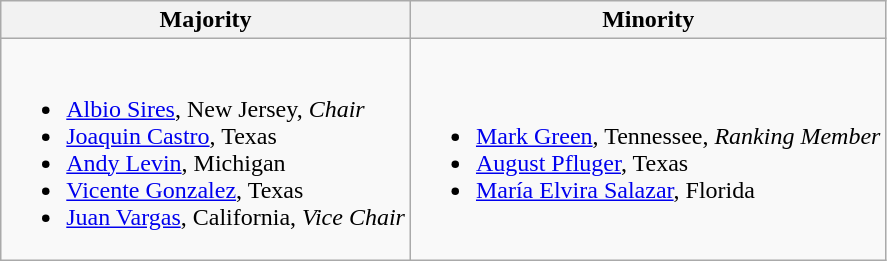<table class=wikitable>
<tr>
<th>Majority</th>
<th>Minority</th>
</tr>
<tr>
<td><br><ul><li><a href='#'>Albio Sires</a>, New Jersey, <em>Chair</em></li><li><a href='#'>Joaquin Castro</a>, Texas</li><li><a href='#'>Andy Levin</a>, Michigan</li><li><a href='#'>Vicente Gonzalez</a>, Texas</li><li><a href='#'>Juan Vargas</a>, California, <em>Vice Chair</em></li></ul></td>
<td><br><ul><li><a href='#'>Mark Green</a>, Tennessee, <em>Ranking Member</em></li><li><a href='#'>August Pfluger</a>, Texas</li><li><a href='#'>María Elvira Salazar</a>, Florida</li></ul></td>
</tr>
</table>
